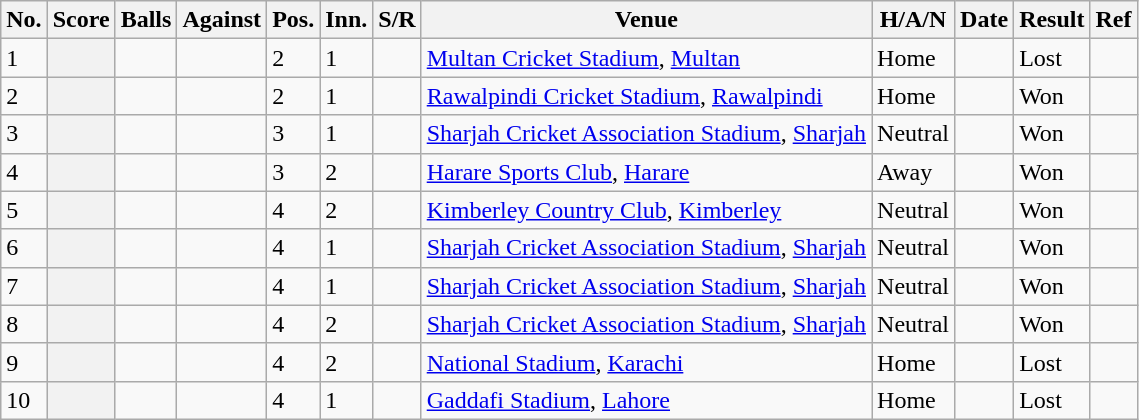<table class="wikitable plainrowheaders sortable">
<tr>
<th scope="col; style="width:10px">No.</th>
<th scope="col; style="width:75px">Score</th>
<th scope="col; style="width:20px">Balls</th>
<th scope="col; style="width:110px">Against</th>
<th scope="col; style="width:10px">Pos.</th>
<th scope="col; style="width:10px">Inn.</th>
<th scope="col; style="width:60px">S/R</th>
<th scope="col; style="width:275px">Venue</th>
<th scope="col; style="width:30px">H/A/N</th>
<th scope="col; style="width:50px">Date</th>
<th scope="col; style="width:50px">Result</th>
<th scope="col; class="unsortable">Ref</th>
</tr>
<tr>
<td>1</td>
<th scope="row"> </th>
<td></td>
<td></td>
<td>2</td>
<td>1</td>
<td></td>
<td><a href='#'>Multan Cricket Stadium</a>, <a href='#'>Multan</a></td>
<td>Home</td>
<td></td>
<td>Lost</td>
<td></td>
</tr>
<tr>
<td>2</td>
<th scope="row"> </th>
<td></td>
<td></td>
<td>2</td>
<td>1</td>
<td></td>
<td><a href='#'>Rawalpindi Cricket Stadium</a>, <a href='#'>Rawalpindi</a></td>
<td>Home</td>
<td></td>
<td>Won</td>
<td></td>
</tr>
<tr>
<td>3</td>
<th scope="row"> </th>
<td></td>
<td></td>
<td>3</td>
<td>1</td>
<td></td>
<td><a href='#'>Sharjah Cricket Association Stadium</a>, <a href='#'>Sharjah</a></td>
<td>Neutral</td>
<td></td>
<td>Won</td>
<td></td>
</tr>
<tr>
<td>4</td>
<th scope="row"> </th>
<td></td>
<td></td>
<td>3</td>
<td>2</td>
<td></td>
<td><a href='#'>Harare Sports Club</a>, <a href='#'>Harare</a></td>
<td>Away</td>
<td></td>
<td>Won</td>
<td></td>
</tr>
<tr>
<td>5</td>
<th scope="row"> </th>
<td></td>
<td></td>
<td>4</td>
<td>2</td>
<td></td>
<td><a href='#'>Kimberley Country Club</a>, <a href='#'>Kimberley</a></td>
<td>Neutral</td>
<td></td>
<td>Won</td>
<td></td>
</tr>
<tr>
<td>6</td>
<th scope="row"> </th>
<td></td>
<td></td>
<td>4</td>
<td>1</td>
<td></td>
<td><a href='#'>Sharjah Cricket Association Stadium</a>, <a href='#'>Sharjah</a></td>
<td>Neutral</td>
<td></td>
<td>Won</td>
<td></td>
</tr>
<tr>
<td>7</td>
<th scope="row"> </th>
<td></td>
<td></td>
<td>4</td>
<td>1</td>
<td></td>
<td><a href='#'>Sharjah Cricket Association Stadium</a>, <a href='#'>Sharjah</a></td>
<td>Neutral</td>
<td></td>
<td>Won</td>
<td></td>
</tr>
<tr>
<td>8</td>
<th scope="row"></th>
<td></td>
<td></td>
<td>4</td>
<td>2</td>
<td></td>
<td><a href='#'>Sharjah Cricket Association Stadium</a>, <a href='#'>Sharjah</a></td>
<td>Neutral</td>
<td></td>
<td>Won</td>
<td></td>
</tr>
<tr>
<td>9</td>
<th scope="row">  </th>
<td></td>
<td></td>
<td>4</td>
<td>2</td>
<td></td>
<td><a href='#'>National Stadium</a>, <a href='#'>Karachi</a></td>
<td>Home</td>
<td></td>
<td>Lost</td>
<td></td>
</tr>
<tr>
<td>10</td>
<th scope="row">  </th>
<td></td>
<td></td>
<td>4</td>
<td>1</td>
<td></td>
<td><a href='#'>Gaddafi Stadium</a>, <a href='#'>Lahore</a></td>
<td>Home</td>
<td></td>
<td>Lost</td>
<td></td>
</tr>
</table>
